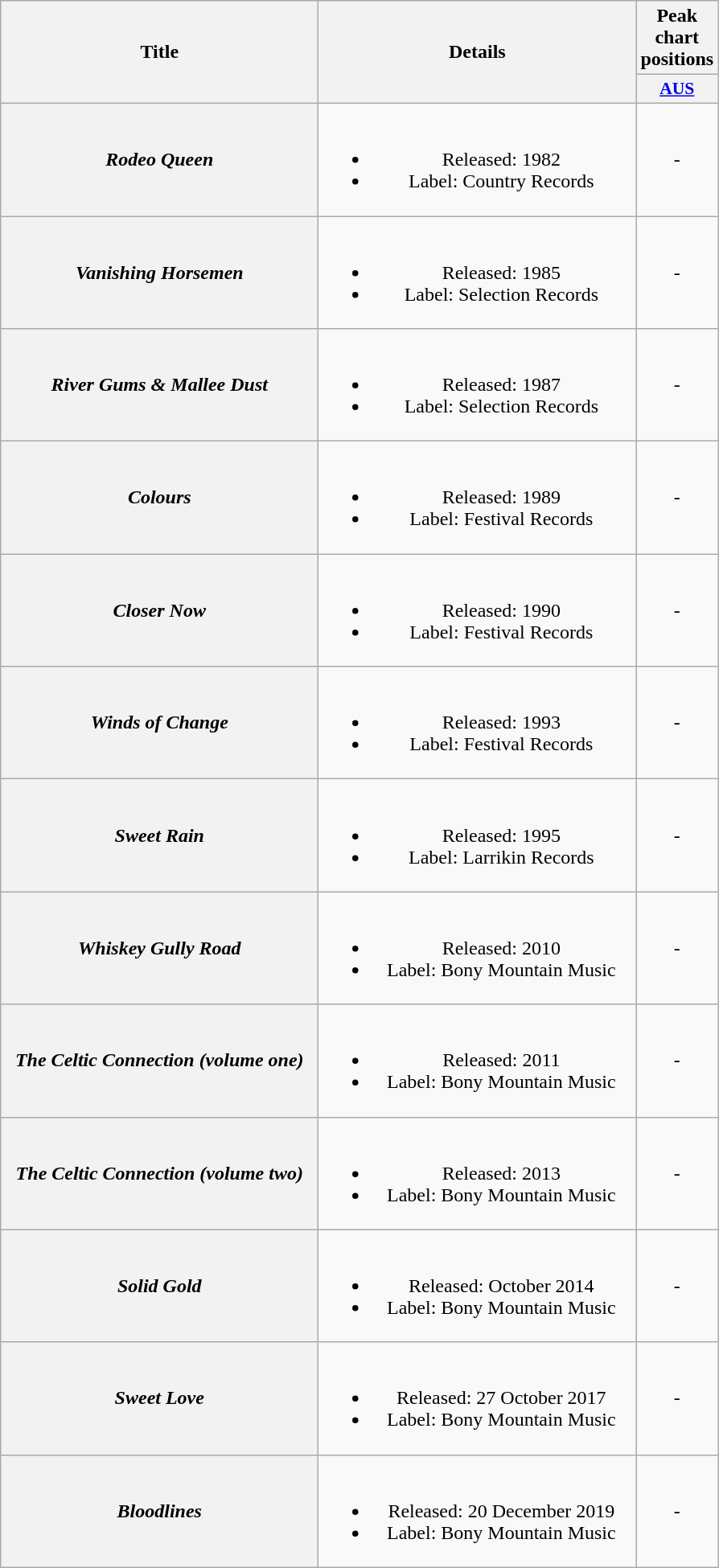<table class="wikitable plainrowheaders" style="text-align:center;">
<tr>
<th scope="col" rowspan="2" style="width:16em;">Title</th>
<th scope="col" rowspan="2" style="width:16em;">Details</th>
<th scope="col">Peak chart positions</th>
</tr>
<tr>
<th scope="col" style="width:3em;font-size:90%;"><a href='#'>AUS</a><br></th>
</tr>
<tr>
<th scope="row"><em>Rodeo Queen</em></th>
<td><br><ul><li>Released: 1982</li><li>Label: Country Records</li></ul></td>
<td>-</td>
</tr>
<tr>
<th scope="row"><em>Vanishing Horsemen</em></th>
<td><br><ul><li>Released: 1985</li><li>Label: Selection Records</li></ul></td>
<td>-</td>
</tr>
<tr>
<th scope="row"><em>River Gums & Mallee Dust</em></th>
<td><br><ul><li>Released: 1987</li><li>Label: Selection Records</li></ul></td>
<td>-</td>
</tr>
<tr>
<th scope="row"><em>Colours</em></th>
<td><br><ul><li>Released: 1989</li><li>Label: Festival Records</li></ul></td>
<td>-</td>
</tr>
<tr>
<th scope="row"><em>Closer Now</em></th>
<td><br><ul><li>Released: 1990</li><li>Label: Festival Records</li></ul></td>
<td>-</td>
</tr>
<tr>
<th scope="row"><em>Winds of Change</em></th>
<td><br><ul><li>Released: 1993</li><li>Label: Festival Records</li></ul></td>
<td>-</td>
</tr>
<tr>
<th scope="row"><em>Sweet Rain</em></th>
<td><br><ul><li>Released: 1995</li><li>Label: Larrikin Records</li></ul></td>
<td>-</td>
</tr>
<tr>
<th scope="row"><em>Whiskey Gully Road</em></th>
<td><br><ul><li>Released: 2010</li><li>Label: Bony Mountain Music</li></ul></td>
<td>-</td>
</tr>
<tr>
<th scope="row"><em>The Celtic Connection (volume one)</em></th>
<td><br><ul><li>Released: 2011</li><li>Label: Bony Mountain Music</li></ul></td>
<td>-</td>
</tr>
<tr>
<th scope="row"><em>The Celtic Connection (volume two)</em></th>
<td><br><ul><li>Released: 2013</li><li>Label: Bony Mountain Music</li></ul></td>
<td>-</td>
</tr>
<tr>
<th scope="row"><em>Solid Gold</em></th>
<td><br><ul><li>Released: October 2014</li><li>Label: Bony Mountain Music</li></ul></td>
<td>-</td>
</tr>
<tr>
<th scope="row"><em>Sweet Love</em></th>
<td><br><ul><li>Released: 27 October 2017</li><li>Label: Bony Mountain Music</li></ul></td>
<td>-</td>
</tr>
<tr>
<th scope="row"><em>Bloodlines</em></th>
<td><br><ul><li>Released: 20 December 2019</li><li>Label: Bony Mountain Music</li></ul></td>
<td>-</td>
</tr>
</table>
